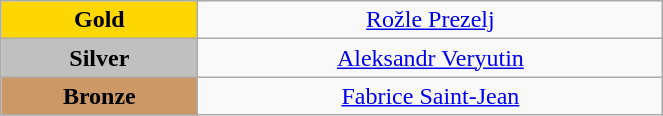<table class="wikitable" style="text-align:center; " width="35%">
<tr>
<td bgcolor="gold"><strong>Gold</strong></td>
<td><a href='#'>Rožle Prezelj</a><br>  <small><em></em></small></td>
</tr>
<tr>
<td bgcolor="silver"><strong>Silver</strong></td>
<td><a href='#'>Aleksandr Veryutin</a><br>  <small><em></em></small></td>
</tr>
<tr>
<td bgcolor="CC9966"><strong>Bronze</strong></td>
<td><a href='#'>Fabrice Saint-Jean</a><br>  <small><em></em></small></td>
</tr>
</table>
